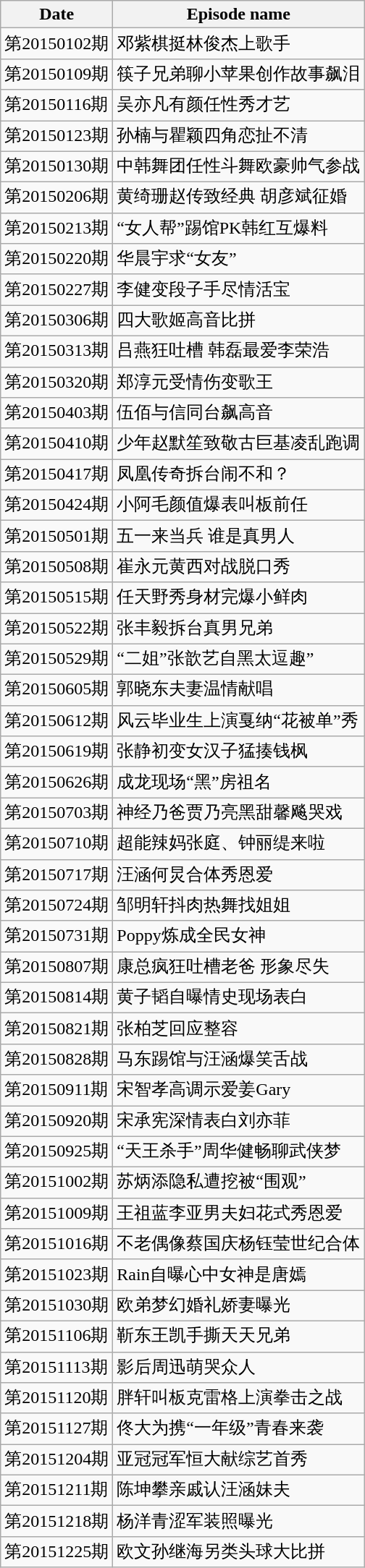<table class="wikitable mw-collapsible mw-collapsed">
<tr>
<th>Date</th>
<th>Episode name</th>
</tr>
<tr>
<td>第20150102期</td>
<td>邓紫棋挺林俊杰上歌手</td>
</tr>
<tr>
<td>第20150109期</td>
<td>筷子兄弟聊小苹果创作故事飙泪</td>
</tr>
<tr>
<td>第20150116期</td>
<td>吴亦凡有颜任性秀才艺</td>
</tr>
<tr>
<td>第20150123期</td>
<td>孙楠与瞿颖四角恋扯不清</td>
</tr>
<tr>
<td>第20150130期</td>
<td>中韩舞团任性斗舞欧豪帅气参战</td>
</tr>
<tr>
<td>第20150206期</td>
<td>黄绮珊赵传致经典 胡彦斌征婚</td>
</tr>
<tr>
<td>第20150213期</td>
<td>“女人帮”踢馆PK韩红互爆料</td>
</tr>
<tr>
<td>第20150220期</td>
<td>华晨宇求“女友”</td>
</tr>
<tr>
<td>第20150227期</td>
<td>李健变段子手尽情活宝</td>
</tr>
<tr>
<td>第20150306期</td>
<td>四大歌姬高音比拼</td>
</tr>
<tr>
<td>第20150313期</td>
<td>吕燕狂吐槽 韩磊最爱李荣浩</td>
</tr>
<tr>
<td>第20150320期</td>
<td>郑淳元受情伤变歌王</td>
</tr>
<tr>
<td>第20150403期</td>
<td>伍佰与信同台飙高音</td>
</tr>
<tr>
<td>第20150410期</td>
<td>少年赵默笙致敬古巨基凌乱跑调</td>
</tr>
<tr>
<td>第20150417期</td>
<td>凤凰传奇拆台闹不和？</td>
</tr>
<tr>
<td>第20150424期</td>
<td>小阿毛颜值爆表叫板前任</td>
</tr>
<tr>
<td>第20150501期</td>
<td>五一来当兵 谁是真男人</td>
</tr>
<tr>
<td>第20150508期</td>
<td>崔永元黄西对战脱口秀</td>
</tr>
<tr>
<td>第20150515期</td>
<td>任天野秀身材完爆小鲜肉</td>
</tr>
<tr>
<td>第20150522期</td>
<td>张丰毅拆台真男兄弟</td>
</tr>
<tr>
<td>第20150529期</td>
<td>“二姐”张歆艺自黑太逗趣”</td>
</tr>
<tr>
<td>第20150605期</td>
<td>郭晓东夫妻温情献唱</td>
</tr>
<tr>
<td>第20150612期</td>
<td>风云毕业生上演戛纳“花被单”秀</td>
</tr>
<tr>
<td>第20150619期</td>
<td>张静初变女汉子猛揍钱枫</td>
</tr>
<tr>
<td>第20150626期</td>
<td>成龙现场“黑”房祖名</td>
</tr>
<tr>
<td>第20150703期</td>
<td>神经乃爸贾乃亮黑甜馨飚哭戏</td>
</tr>
<tr>
<td>第20150710期</td>
<td>超能辣妈张庭、钟丽缇来啦</td>
</tr>
<tr>
<td>第20150717期</td>
<td>汪涵何炅合体秀恩爱</td>
</tr>
<tr>
<td>第20150724期</td>
<td>邹明轩抖肉热舞找姐姐</td>
</tr>
<tr>
<td>第20150731期</td>
<td>Poppy炼成全民女神</td>
</tr>
<tr>
<td>第20150807期</td>
<td>康总疯狂吐槽老爸 形象尽失</td>
</tr>
<tr>
<td>第20150814期</td>
<td>黄子韬自曝情史现场表白</td>
</tr>
<tr>
<td>第20150821期</td>
<td>张柏芝回应整容</td>
</tr>
<tr>
<td>第20150828期</td>
<td>马东踢馆与汪涵爆笑舌战</td>
</tr>
<tr>
<td>第20150911期</td>
<td>宋智孝高调示爱姜Gary</td>
</tr>
<tr>
<td>第20150920期</td>
<td>宋承宪深情表白刘亦菲</td>
</tr>
<tr>
<td>第20150925期</td>
<td>“天王杀手”周华健畅聊武侠梦</td>
</tr>
<tr>
<td>第20151002期</td>
<td>苏炳添隐私遭挖被“围观”</td>
</tr>
<tr>
<td>第20151009期</td>
<td>王祖蓝李亚男夫妇花式秀恩爱</td>
</tr>
<tr>
<td>第20151016期</td>
<td>不老偶像蔡国庆杨钰莹世纪合体</td>
</tr>
<tr>
<td>第20151023期</td>
<td>Rain自曝心中女神是唐嫣</td>
</tr>
<tr>
<td>第20151030期</td>
<td>欧弟梦幻婚礼娇妻曝光</td>
</tr>
<tr>
<td>第20151106期</td>
<td>靳东王凯手撕天天兄弟</td>
</tr>
<tr>
<td>第20151113期</td>
<td>影后周迅萌哭众人</td>
</tr>
<tr>
<td>第20151120期</td>
<td>胖轩叫板克雷格上演拳击之战</td>
</tr>
<tr>
<td>第20151127期</td>
<td>佟大为携“一年级”青春来袭</td>
</tr>
<tr>
<td>第20151204期</td>
<td>亚冠冠军恒大献综艺首秀</td>
</tr>
<tr>
<td>第20151211期</td>
<td>陈坤攀亲戚认汪涵妹夫</td>
</tr>
<tr>
<td>第20151218期</td>
<td>杨洋青涩军装照曝光</td>
</tr>
<tr>
<td>第20151225期</td>
<td>欧文孙继海另类头球大比拼</td>
</tr>
</table>
